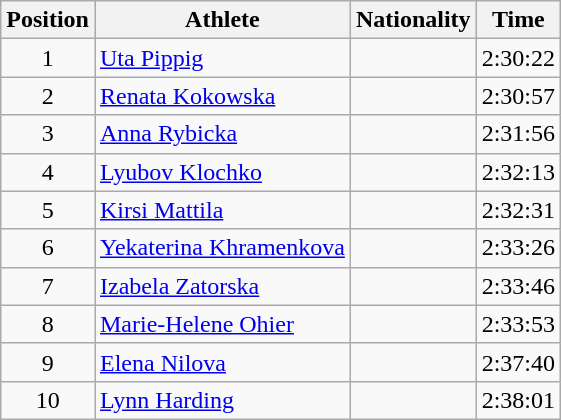<table class="wikitable sortable">
<tr>
<th>Position</th>
<th>Athlete</th>
<th>Nationality</th>
<th>Time</th>
</tr>
<tr>
<td style="text-align:center">1</td>
<td><a href='#'>Uta Pippig</a></td>
<td></td>
<td>2:30:22</td>
</tr>
<tr>
<td style="text-align:center">2</td>
<td><a href='#'>Renata Kokowska</a></td>
<td></td>
<td>2:30:57</td>
</tr>
<tr>
<td style="text-align:center">3</td>
<td><a href='#'>Anna Rybicka</a></td>
<td></td>
<td>2:31:56</td>
</tr>
<tr>
<td style="text-align:center">4</td>
<td><a href='#'>Lyubov Klochko</a></td>
<td></td>
<td>2:32:13</td>
</tr>
<tr>
<td style="text-align:center">5</td>
<td><a href='#'>Kirsi Mattila</a></td>
<td></td>
<td>2:32:31</td>
</tr>
<tr>
<td style="text-align:center">6</td>
<td><a href='#'>Yekaterina Khramenkova</a></td>
<td></td>
<td>2:33:26</td>
</tr>
<tr>
<td style="text-align:center">7</td>
<td><a href='#'>Izabela Zatorska</a></td>
<td></td>
<td>2:33:46</td>
</tr>
<tr>
<td style="text-align:center">8</td>
<td><a href='#'>Marie-Helene Ohier</a></td>
<td></td>
<td>2:33:53</td>
</tr>
<tr>
<td style="text-align:center">9</td>
<td><a href='#'>Elena Nilova</a></td>
<td></td>
<td>2:37:40</td>
</tr>
<tr>
<td style="text-align:center">10</td>
<td><a href='#'>Lynn Harding</a></td>
<td></td>
<td>2:38:01</td>
</tr>
</table>
